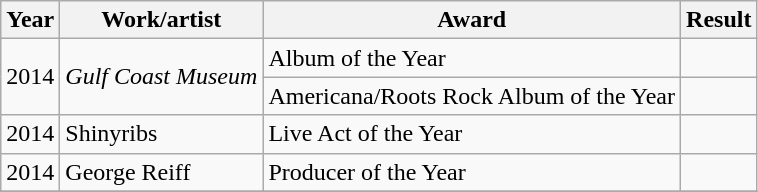<table class="wikitable">
<tr>
<th>Year</th>
<th>Work/artist</th>
<th>Award</th>
<th>Result</th>
</tr>
<tr>
<td rowspan="2">2014</td>
<td rowspan="2"><em>Gulf Coast Museum</em></td>
<td>Album of the Year</td>
<td></td>
</tr>
<tr>
<td>Americana/Roots Rock Album of the Year</td>
<td></td>
</tr>
<tr>
<td rowspan="1">2014</td>
<td rowspan="1">Shinyribs</td>
<td>Live Act of the Year</td>
<td></td>
</tr>
<tr>
<td rowspan="1">2014</td>
<td rowspan="1">George Reiff</td>
<td>Producer of the Year</td>
<td></td>
</tr>
<tr>
</tr>
</table>
